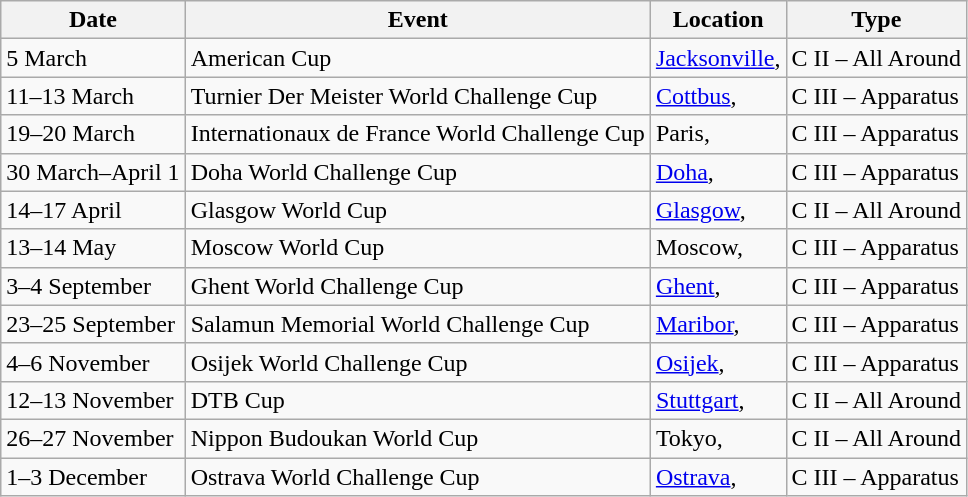<table class="wikitable sortable">
<tr>
<th>Date</th>
<th>Event</th>
<th>Location</th>
<th>Type</th>
</tr>
<tr>
<td>5 March</td>
<td>American Cup</td>
<td><a href='#'>Jacksonville</a>, </td>
<td>C II – All Around</td>
</tr>
<tr>
<td>11–13 March</td>
<td>Turnier Der Meister World Challenge Cup</td>
<td><a href='#'>Cottbus</a>, </td>
<td>C III – Apparatus</td>
</tr>
<tr>
<td>19–20 March</td>
<td>Internationaux de France World Challenge Cup</td>
<td>Paris, </td>
<td>C III – Apparatus</td>
</tr>
<tr>
<td>30 March–April 1</td>
<td>Doha World Challenge Cup</td>
<td><a href='#'>Doha</a>, </td>
<td>C III – Apparatus</td>
</tr>
<tr>
<td>14–17 April</td>
<td>Glasgow World Cup</td>
<td><a href='#'>Glasgow</a>, </td>
<td>C II – All Around</td>
</tr>
<tr>
<td>13–14 May</td>
<td>Moscow World Cup</td>
<td>Moscow, </td>
<td>C III – Apparatus</td>
</tr>
<tr>
<td>3–4 September</td>
<td>Ghent World Challenge Cup</td>
<td><a href='#'>Ghent</a>, </td>
<td>C III – Apparatus</td>
</tr>
<tr>
<td>23–25 September</td>
<td>Salamun Memorial World Challenge Cup</td>
<td><a href='#'>Maribor</a>, </td>
<td>C III – Apparatus</td>
</tr>
<tr>
<td>4–6 November</td>
<td>Osijek World Challenge Cup</td>
<td><a href='#'>Osijek</a>, </td>
<td>C III – Apparatus</td>
</tr>
<tr>
<td>12–13 November</td>
<td>DTB Cup</td>
<td><a href='#'>Stuttgart</a>, </td>
<td>C II – All Around</td>
</tr>
<tr>
<td>26–27 November</td>
<td>Nippon Budoukan World Cup</td>
<td>Tokyo, </td>
<td>C II – All Around</td>
</tr>
<tr>
<td>1–3 December</td>
<td>Ostrava World Challenge Cup</td>
<td><a href='#'>Ostrava</a>, </td>
<td>C III – Apparatus</td>
</tr>
</table>
